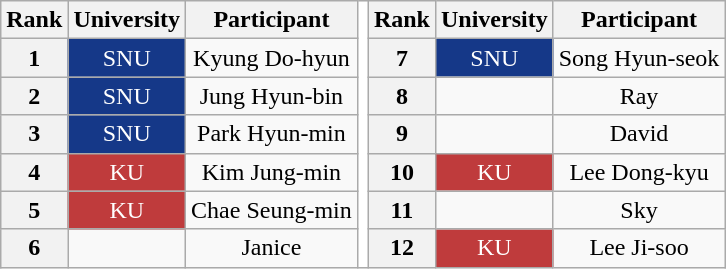<table class="wikitable" style="text-align:center">
<tr>
<th scope="col">Rank</th>
<th scope="col">University</th>
<th scope="col">Participant</th>
<td style="background-color:white" rowspan="9"></td>
<th scope="col">Rank</th>
<th scope="col">University</th>
<th scope="col">Participant</th>
</tr>
<tr>
<th scope="row">1</th>
<td style="background-color:#153888; color:white">SNU</td>
<td>Kyung Do-hyun</td>
<th scope="row">7</th>
<td style="background-color:#153888; color:white">SNU</td>
<td>Song Hyun-seok</td>
</tr>
<tr>
<th scope="row">2</th>
<td style="background-color:#153888; color:white">SNU</td>
<td>Jung Hyun-bin</td>
<th scope="row">8</th>
<td> </td>
<td>Ray</td>
</tr>
<tr>
<th scope="row">3</th>
<td style="background-color:#153888; color:white">SNU</td>
<td>Park Hyun-min</td>
<th scope="row">9</th>
<td> </td>
<td>David</td>
</tr>
<tr>
<th scope="row">4</th>
<td style="background-color:#BF3B3C; color:white">KU</td>
<td>Kim Jung-min</td>
<th scope="row">10</th>
<td style="background-color:#BF3B3C; color:white">KU</td>
<td>Lee Dong-kyu</td>
</tr>
<tr>
<th scope="row">5</th>
<td style="background-color:#BF3B3C; color:white">KU</td>
<td>Chae Seung-min</td>
<th scope="row">11</th>
<td> </td>
<td>Sky</td>
</tr>
<tr>
<th scope="row">6</th>
<td> </td>
<td>Janice</td>
<th scope="row">12</th>
<td style="background-color:#BF3B3C; color:white">KU</td>
<td>Lee Ji-soo</td>
</tr>
</table>
